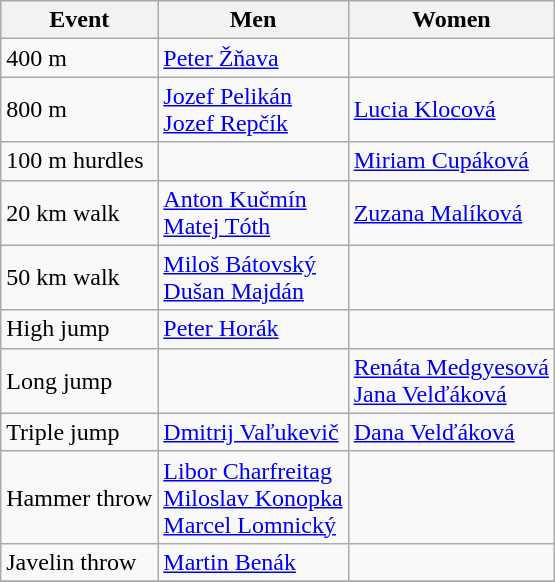<table class=wikitable style="font-size:100%">
<tr>
<th>Event</th>
<th>Men</th>
<th>Women</th>
</tr>
<tr>
<td>400 m</td>
<td><a href='#'>Peter Žňava</a></td>
<td></td>
</tr>
<tr>
<td>800 m</td>
<td><a href='#'>Jozef Pelikán</a> <br> <a href='#'>Jozef Repčík</a></td>
<td><a href='#'>Lucia Klocová</a></td>
</tr>
<tr>
<td>100 m hurdles</td>
<td></td>
<td><a href='#'>Miriam Cupáková</a></td>
</tr>
<tr>
<td>20 km walk</td>
<td><a href='#'>Anton Kučmín</a> <br> <a href='#'>Matej Tóth</a></td>
<td><a href='#'>Zuzana Malíková</a></td>
</tr>
<tr>
<td>50 km walk</td>
<td><a href='#'>Miloš Bátovský</a> <br> <a href='#'>Dušan Majdán</a></td>
<td></td>
</tr>
<tr>
<td>High jump</td>
<td><a href='#'>Peter Horák</a></td>
<td></td>
</tr>
<tr>
<td>Long jump</td>
<td></td>
<td><a href='#'>Renáta Medgyesová</a> <br> <a href='#'>Jana Velďáková</a></td>
</tr>
<tr>
<td>Triple jump</td>
<td><a href='#'>Dmitrij Vaľukevič</a></td>
<td><a href='#'>Dana Velďáková</a></td>
</tr>
<tr>
<td>Hammer throw</td>
<td><a href='#'>Libor Charfreitag</a> <br> <a href='#'>Miloslav Konopka</a> <br> <a href='#'>Marcel Lomnický</a></td>
<td></td>
</tr>
<tr>
<td>Javelin throw</td>
<td><a href='#'>Martin Benák</a></td>
<td></td>
</tr>
<tr>
</tr>
</table>
